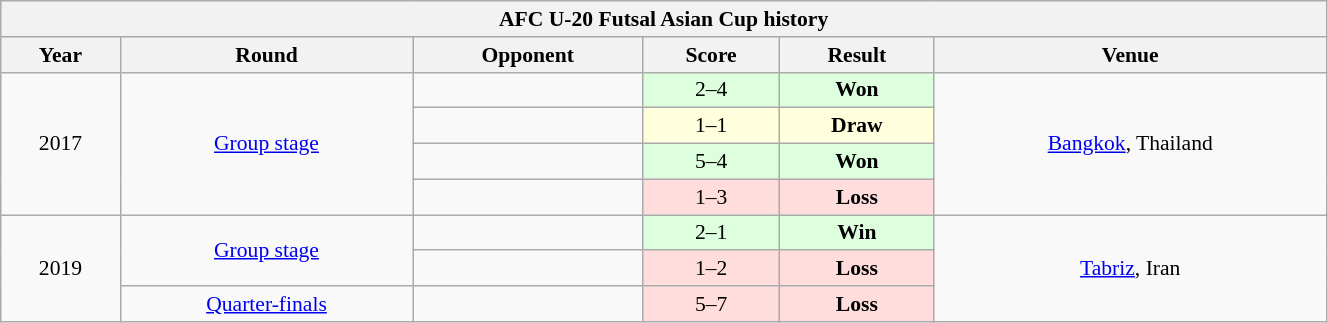<table class="wikitable collapsible collapsed" style="text-align:center; font-size:90%; width:70%;">
<tr>
<th colspan="8">AFC U-20 Futsal Asian Cup history</th>
</tr>
<tr>
<th>Year</th>
<th>Round</th>
<th>Opponent</th>
<th>Score</th>
<th>Result</th>
<th>Venue</th>
</tr>
<tr>
<td rowspan="4">2017</td>
<td rowspan="4"><a href='#'>Group stage</a></td>
<td></td>
<td style="background:#dfd;">2–4</td>
<td style="background:#dfd;"><strong>Won</strong></td>
<td rowspan="4"> <a href='#'>Bangkok</a>, Thailand</td>
</tr>
<tr>
<td></td>
<td style="background:#ffd;">1–1</td>
<td style="background:#ffd;"><strong>Draw</strong></td>
</tr>
<tr>
<td></td>
<td style="background:#dfd;">5–4</td>
<td style="background:#dfd;"><strong>Won</strong></td>
</tr>
<tr>
<td></td>
<td style="background:#fdd;">1–3</td>
<td style="background:#fdd;"><strong>Loss</strong></td>
</tr>
<tr>
<td rowspan="3">2019</td>
<td rowspan="2"><a href='#'>Group stage</a></td>
<td></td>
<td style="background:#dfd;">2–1</td>
<td style="background:#dfd;"><strong>Win</strong></td>
<td rowspan="3"> <a href='#'>Tabriz</a>, Iran</td>
</tr>
<tr>
<td></td>
<td style="background:#fdd;">1–2</td>
<td style="background:#fdd;"><strong>Loss</strong></td>
</tr>
<tr>
<td><a href='#'>Quarter-finals</a></td>
<td></td>
<td style="background:#fdd;">5–7</td>
<td style="background:#fdd;"><strong>Loss</strong></td>
</tr>
</table>
